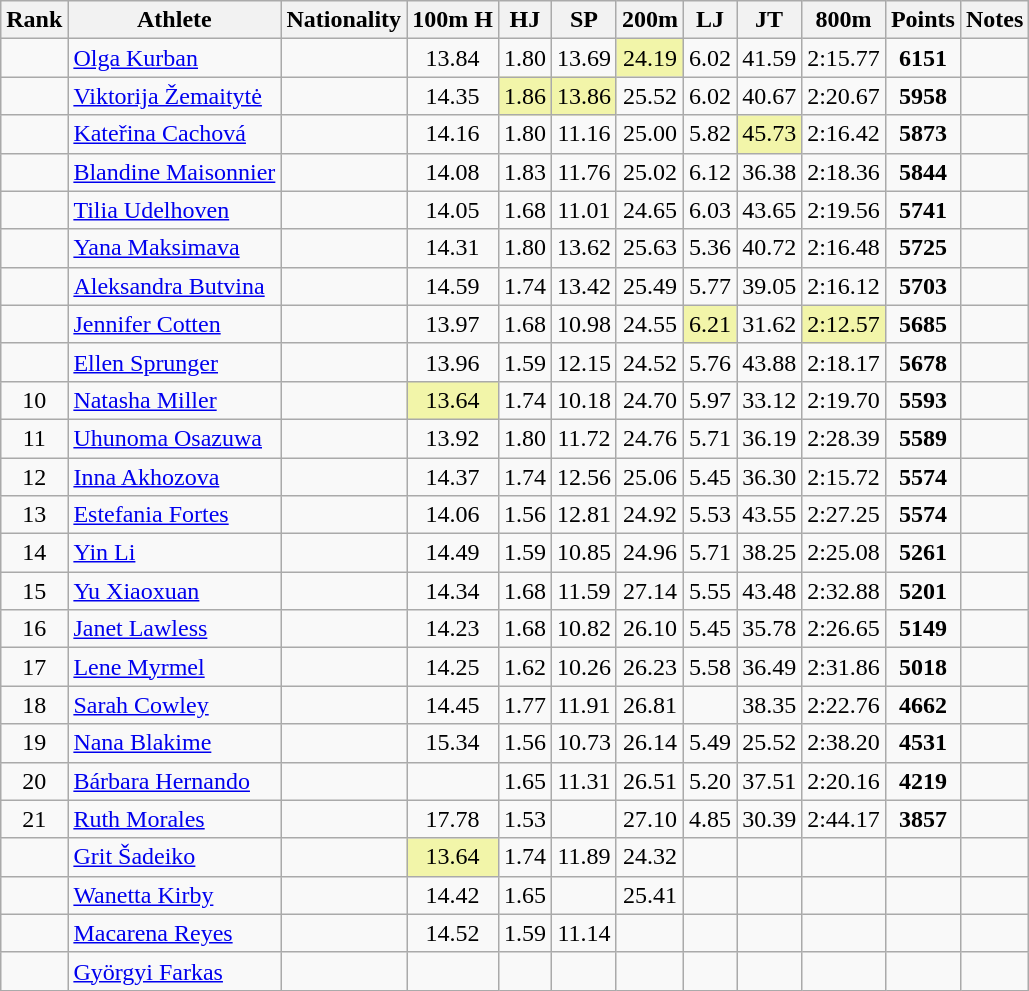<table class="wikitable sortable" style=" text-align:center; font-size:100%;">
<tr>
<th>Rank</th>
<th>Athlete</th>
<th>Nationality</th>
<th>100m H</th>
<th>HJ</th>
<th>SP</th>
<th>200m</th>
<th>LJ</th>
<th>JT</th>
<th>800m</th>
<th>Points</th>
<th>Notes</th>
</tr>
<tr>
<td></td>
<td align=left><a href='#'>Olga Kurban</a></td>
<td align=left></td>
<td>13.84</td>
<td>1.80</td>
<td>13.69</td>
<td bgcolor=#F2F5A9>24.19</td>
<td>6.02</td>
<td>41.59</td>
<td>2:15.77</td>
<td><strong>6151</strong></td>
<td></td>
</tr>
<tr>
<td></td>
<td align=left><a href='#'>Viktorija Žemaitytė</a></td>
<td align=left></td>
<td>14.35</td>
<td bgcolor=#F2F5A9>1.86</td>
<td bgcolor=#F2F5A9>13.86</td>
<td>25.52</td>
<td>6.02</td>
<td>40.67</td>
<td>2:20.67</td>
<td><strong>5958</strong></td>
<td></td>
</tr>
<tr>
<td></td>
<td align=left><a href='#'>Kateřina Cachová</a></td>
<td align=left></td>
<td>14.16</td>
<td>1.80</td>
<td>11.16</td>
<td>25.00</td>
<td>5.82</td>
<td bgcolor=#F2F5A9>45.73</td>
<td>2:16.42</td>
<td><strong>5873</strong></td>
<td></td>
</tr>
<tr>
<td></td>
<td align=left><a href='#'>Blandine Maisonnier</a></td>
<td align=left></td>
<td>14.08</td>
<td>1.83</td>
<td>11.76</td>
<td>25.02</td>
<td>6.12</td>
<td>36.38</td>
<td>2:18.36</td>
<td><strong>5844</strong></td>
<td></td>
</tr>
<tr>
<td></td>
<td align=left><a href='#'>Tilia Udelhoven</a></td>
<td align=left></td>
<td>14.05</td>
<td>1.68</td>
<td>11.01</td>
<td>24.65</td>
<td>6.03</td>
<td>43.65</td>
<td>2:19.56</td>
<td><strong>5741</strong></td>
<td></td>
</tr>
<tr>
<td></td>
<td align=left><a href='#'>Yana Maksimava</a></td>
<td align=left></td>
<td>14.31</td>
<td>1.80</td>
<td>13.62</td>
<td>25.63</td>
<td>5.36</td>
<td>40.72</td>
<td>2:16.48</td>
<td><strong>5725</strong></td>
<td></td>
</tr>
<tr>
<td></td>
<td align=left><a href='#'>Aleksandra Butvina</a></td>
<td align=left></td>
<td>14.59</td>
<td>1.74</td>
<td>13.42</td>
<td>25.49</td>
<td>5.77</td>
<td>39.05</td>
<td>2:16.12</td>
<td><strong>5703</strong></td>
<td></td>
</tr>
<tr>
<td></td>
<td align=left><a href='#'>Jennifer Cotten</a></td>
<td align=left></td>
<td>13.97</td>
<td>1.68</td>
<td>10.98</td>
<td>24.55</td>
<td bgcolor=#F2F5A9>6.21</td>
<td>31.62</td>
<td bgcolor=#F2F5A9>2:12.57</td>
<td><strong>5685</strong></td>
<td></td>
</tr>
<tr>
<td></td>
<td align=left><a href='#'>Ellen Sprunger</a></td>
<td align=left></td>
<td>13.96</td>
<td>1.59</td>
<td>12.15</td>
<td>24.52</td>
<td>5.76</td>
<td>43.88</td>
<td>2:18.17</td>
<td><strong>5678</strong></td>
<td></td>
</tr>
<tr>
<td>10</td>
<td align=left><a href='#'>Natasha Miller</a></td>
<td align=left></td>
<td bgcolor=#F2F5A9>13.64</td>
<td>1.74</td>
<td>10.18</td>
<td>24.70</td>
<td>5.97</td>
<td>33.12</td>
<td>2:19.70</td>
<td><strong>5593</strong></td>
<td></td>
</tr>
<tr>
<td>11</td>
<td align=left><a href='#'>Uhunoma Osazuwa</a></td>
<td align=left></td>
<td>13.92</td>
<td>1.80</td>
<td>11.72</td>
<td>24.76</td>
<td>5.71</td>
<td>36.19</td>
<td>2:28.39</td>
<td><strong>5589</strong></td>
<td></td>
</tr>
<tr>
<td>12</td>
<td align=left><a href='#'>Inna Akhozova</a></td>
<td align=left></td>
<td>14.37</td>
<td>1.74</td>
<td>12.56</td>
<td>25.06</td>
<td>5.45</td>
<td>36.30</td>
<td>2:15.72</td>
<td><strong>5574</strong></td>
<td></td>
</tr>
<tr>
<td>13</td>
<td align=left><a href='#'>Estefania Fortes</a></td>
<td align=left></td>
<td>14.06</td>
<td>1.56</td>
<td>12.81</td>
<td>24.92</td>
<td>5.53</td>
<td>43.55</td>
<td>2:27.25</td>
<td><strong>5574</strong></td>
<td></td>
</tr>
<tr>
<td>14</td>
<td align=left><a href='#'>Yin Li</a></td>
<td align=left></td>
<td>14.49</td>
<td>1.59</td>
<td>10.85</td>
<td>24.96</td>
<td>5.71</td>
<td>38.25</td>
<td>2:25.08</td>
<td><strong>5261</strong></td>
<td></td>
</tr>
<tr>
<td>15</td>
<td align=left><a href='#'>Yu Xiaoxuan</a></td>
<td align=left></td>
<td>14.34</td>
<td>1.68</td>
<td>11.59</td>
<td>27.14</td>
<td>5.55</td>
<td>43.48</td>
<td>2:32.88</td>
<td><strong>5201</strong></td>
<td></td>
</tr>
<tr>
<td>16</td>
<td align=left><a href='#'>Janet Lawless</a></td>
<td align=left></td>
<td>14.23</td>
<td>1.68</td>
<td>10.82</td>
<td>26.10</td>
<td>5.45</td>
<td>35.78</td>
<td>2:26.65</td>
<td><strong>5149</strong></td>
<td></td>
</tr>
<tr>
<td>17</td>
<td align=left><a href='#'>Lene Myrmel</a></td>
<td align=left></td>
<td>14.25</td>
<td>1.62</td>
<td>10.26</td>
<td>26.23</td>
<td>5.58</td>
<td>36.49</td>
<td>2:31.86</td>
<td><strong>5018</strong></td>
<td></td>
</tr>
<tr>
<td>18</td>
<td align=left><a href='#'>Sarah Cowley</a></td>
<td align=left></td>
<td>14.45</td>
<td>1.77</td>
<td>11.91</td>
<td>26.81</td>
<td></td>
<td>38.35</td>
<td>2:22.76</td>
<td><strong>4662</strong></td>
<td></td>
</tr>
<tr>
<td>19</td>
<td align=left><a href='#'>Nana Blakime</a></td>
<td align=left></td>
<td>15.34</td>
<td>1.56</td>
<td>10.73</td>
<td>26.14</td>
<td>5.49</td>
<td>25.52</td>
<td>2:38.20</td>
<td><strong>4531</strong></td>
<td></td>
</tr>
<tr>
<td>20</td>
<td align=left><a href='#'>Bárbara Hernando</a></td>
<td align=left></td>
<td></td>
<td>1.65</td>
<td>11.31</td>
<td>26.51</td>
<td>5.20</td>
<td>37.51</td>
<td>2:20.16</td>
<td><strong>4219</strong></td>
<td></td>
</tr>
<tr>
<td>21</td>
<td align=left><a href='#'>Ruth Morales</a></td>
<td align=left></td>
<td>17.78</td>
<td>1.53</td>
<td></td>
<td>27.10</td>
<td>4.85</td>
<td>30.39</td>
<td>2:44.17</td>
<td><strong>3857</strong></td>
<td></td>
</tr>
<tr>
<td></td>
<td align=left><a href='#'>Grit Šadeiko</a></td>
<td align=left></td>
<td bgcolor=#F2F5A9>13.64</td>
<td>1.74</td>
<td>11.89</td>
<td>24.32</td>
<td></td>
<td></td>
<td></td>
<td><strong></strong></td>
<td></td>
</tr>
<tr>
<td></td>
<td align=left><a href='#'>Wanetta Kirby</a></td>
<td align=left></td>
<td>14.42</td>
<td>1.65</td>
<td></td>
<td>25.41</td>
<td></td>
<td></td>
<td></td>
<td><strong></strong></td>
<td></td>
</tr>
<tr>
<td></td>
<td align=left><a href='#'>Macarena Reyes</a></td>
<td align=left></td>
<td>14.52</td>
<td>1.59</td>
<td>11.14</td>
<td></td>
<td></td>
<td></td>
<td></td>
<td><strong></strong></td>
<td></td>
</tr>
<tr>
<td></td>
<td align=left><a href='#'>Györgyi Farkas</a></td>
<td align=left></td>
<td></td>
<td></td>
<td></td>
<td></td>
<td></td>
<td></td>
<td></td>
<td><strong></strong></td>
<td></td>
</tr>
</table>
